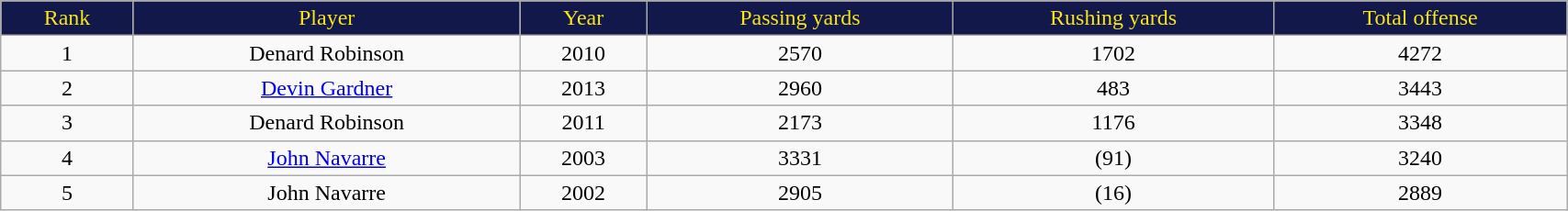<table class="wikitable" width="90%">
<tr align="center"  style="background:#121849;color:#F8E616;">
<td>Rank</td>
<td>Player</td>
<td>Year</td>
<td>Passing yards</td>
<td>Rushing yards</td>
<td>Total offense</td>
</tr>
<tr align="center" bgcolor="">
<td>1</td>
<td>Denard Robinson</td>
<td>2010</td>
<td>2570</td>
<td>1702</td>
<td>4272</td>
</tr>
<tr align="center" bgcolor="">
<td>2</td>
<td><a href='#'>Devin Gardner</a></td>
<td>2013</td>
<td>2960</td>
<td>483</td>
<td>3443</td>
</tr>
<tr align="center" bgcolor="">
<td>3</td>
<td>Denard Robinson</td>
<td>2011</td>
<td>2173</td>
<td>1176</td>
<td>3348</td>
</tr>
<tr align="center" bgcolor="">
<td>4</td>
<td><a href='#'>John Navarre</a></td>
<td>2003</td>
<td>3331</td>
<td>(91)</td>
<td>3240</td>
</tr>
<tr align="center" bgcolor="">
<td>5</td>
<td>John Navarre</td>
<td>2002</td>
<td>2905</td>
<td>(16)</td>
<td>2889</td>
</tr>
</table>
